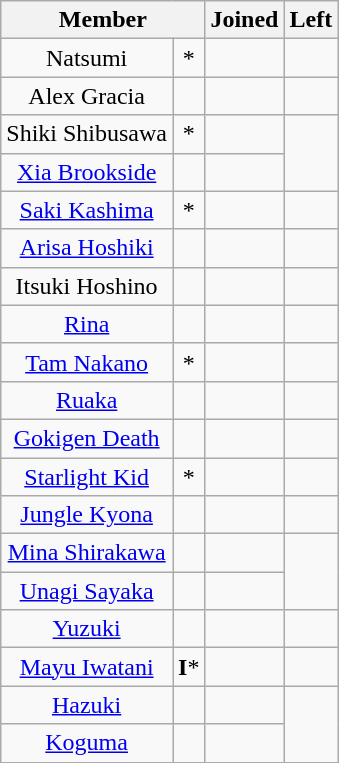<table class="wikitable sortable" style="text-align:center;">
<tr>
<th colspan="2">Member</th>
<th>Joined</th>
<th>Left</th>
</tr>
<tr>
<td>Natsumi</td>
<td>*</td>
<td></td>
<td></td>
</tr>
<tr>
<td>Alex Gracia</td>
<td></td>
<td></td>
<td></td>
</tr>
<tr>
<td>Shiki Shibusawa</td>
<td>*</td>
<td></td>
<td rowspan=2></td>
</tr>
<tr>
<td><a href='#'>Xia Brookside</a></td>
<td></td>
<td></td>
</tr>
<tr>
<td><a href='#'>Saki Kashima</a></td>
<td>*</td>
<td></td>
<td></td>
</tr>
<tr>
<td><a href='#'>Arisa Hoshiki</a></td>
<td></td>
<td></td>
<td></td>
</tr>
<tr>
<td>Itsuki Hoshino</td>
<td></td>
<td></td>
<td></td>
</tr>
<tr>
<td><a href='#'>Rina</a></td>
<td></td>
<td></td>
<td></td>
</tr>
<tr>
<td><a href='#'>Tam Nakano</a></td>
<td>*</td>
<td></td>
<td></td>
</tr>
<tr>
<td><a href='#'>Ruaka</a></td>
<td></td>
<td></td>
<td></td>
</tr>
<tr>
<td><a href='#'>Gokigen Death</a></td>
<td></td>
<td></td>
<td></td>
</tr>
<tr>
<td><a href='#'>Starlight Kid</a></td>
<td>*</td>
<td></td>
<td></td>
</tr>
<tr>
<td><a href='#'>Jungle Kyona</a></td>
<td></td>
<td></td>
<td></td>
</tr>
<tr>
<td><a href='#'>Mina Shirakawa</a></td>
<td></td>
<td></td>
<td rowspan=2></td>
</tr>
<tr>
<td><a href='#'>Unagi Sayaka</a></td>
<td></td>
<td></td>
</tr>
<tr>
<td><a href='#'>Yuzuki</a></td>
<td></td>
<td></td>
<td></td>
</tr>
<tr>
<td><a href='#'>Mayu Iwatani</a></td>
<td><strong>I</strong>*</td>
<td></td>
<td></td>
</tr>
<tr>
<td><a href='#'>Hazuki</a></td>
<td></td>
<td></td>
<td rowspan=2></td>
</tr>
<tr>
<td><a href='#'>Koguma</a></td>
<td></td>
<td></td>
</tr>
<tr>
</tr>
</table>
